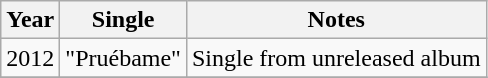<table class="wikitable">
<tr>
<th>Year</th>
<th>Single</th>
<th>Notes</th>
</tr>
<tr>
<td>2012</td>
<td>"Pruébame"</td>
<td>Single from unreleased album</td>
</tr>
<tr>
</tr>
</table>
